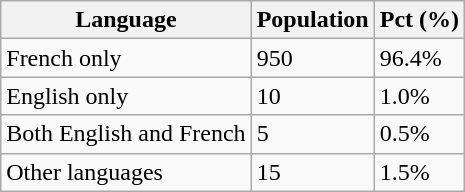<table class="wikitable">
<tr>
<th>Language</th>
<th>Population</th>
<th>Pct (%)</th>
</tr>
<tr>
<td>French only</td>
<td>950</td>
<td>96.4%</td>
</tr>
<tr>
<td>English only</td>
<td>10</td>
<td>1.0%</td>
</tr>
<tr>
<td>Both English and French</td>
<td>5</td>
<td>0.5%</td>
</tr>
<tr>
<td>Other languages</td>
<td>15</td>
<td>1.5%</td>
</tr>
</table>
